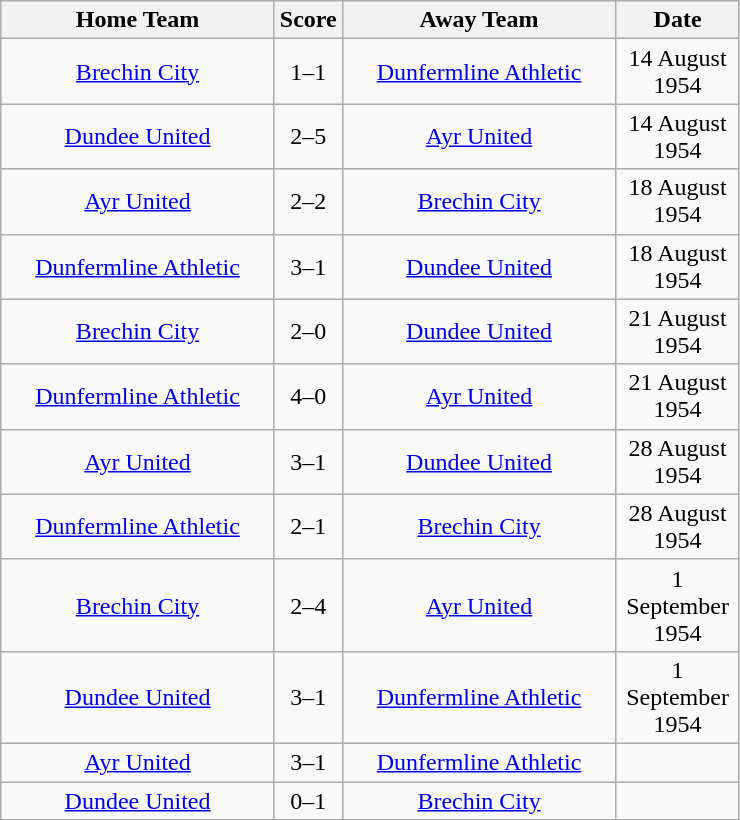<table class="wikitable" style="text-align:center;">
<tr>
<th width=175>Home Team</th>
<th width=20>Score</th>
<th width=175>Away Team</th>
<th width= 75>Date</th>
</tr>
<tr>
<td><a href='#'>Brechin City</a></td>
<td>1–1</td>
<td><a href='#'>Dunfermline Athletic</a></td>
<td>14 August 1954</td>
</tr>
<tr>
<td><a href='#'>Dundee United</a></td>
<td>2–5</td>
<td><a href='#'>Ayr United</a></td>
<td>14 August 1954</td>
</tr>
<tr>
<td><a href='#'>Ayr United</a></td>
<td>2–2</td>
<td><a href='#'>Brechin City</a></td>
<td>18 August 1954</td>
</tr>
<tr>
<td><a href='#'>Dunfermline Athletic</a></td>
<td>3–1</td>
<td><a href='#'>Dundee United</a></td>
<td>18 August 1954</td>
</tr>
<tr>
<td><a href='#'>Brechin City</a></td>
<td>2–0</td>
<td><a href='#'>Dundee United</a></td>
<td>21 August 1954</td>
</tr>
<tr>
<td><a href='#'>Dunfermline Athletic</a></td>
<td>4–0</td>
<td><a href='#'>Ayr United</a></td>
<td>21 August 1954</td>
</tr>
<tr>
<td><a href='#'>Ayr United</a></td>
<td>3–1</td>
<td><a href='#'>Dundee United</a></td>
<td>28 August 1954</td>
</tr>
<tr>
<td><a href='#'>Dunfermline Athletic</a></td>
<td>2–1</td>
<td><a href='#'>Brechin City</a></td>
<td>28 August 1954</td>
</tr>
<tr>
<td><a href='#'>Brechin City</a></td>
<td>2–4</td>
<td><a href='#'>Ayr United</a></td>
<td>1 September 1954</td>
</tr>
<tr>
<td><a href='#'>Dundee United</a></td>
<td>3–1</td>
<td><a href='#'>Dunfermline Athletic</a></td>
<td>1 September 1954</td>
</tr>
<tr>
<td><a href='#'>Ayr United</a></td>
<td>3–1</td>
<td><a href='#'>Dunfermline Athletic</a></td>
<td></td>
</tr>
<tr>
<td><a href='#'>Dundee United</a></td>
<td>0–1</td>
<td><a href='#'>Brechin City</a></td>
<td></td>
</tr>
<tr>
</tr>
</table>
